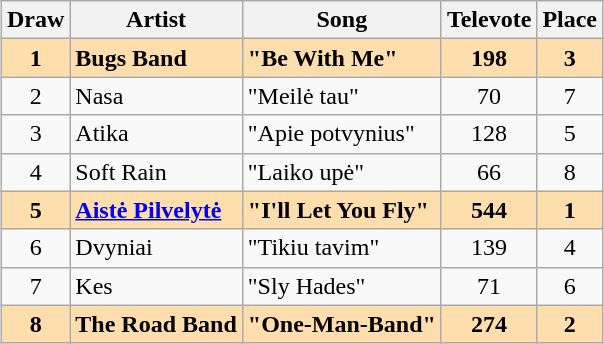<table class="sortable wikitable" style="margin: 1em auto 1em auto; text-align:center">
<tr>
<th>Draw</th>
<th>Artist</th>
<th>Song</th>
<th>Televote</th>
<th>Place</th>
</tr>
<tr style="font-weight:bold; background:navajowhite;">
<td>1</td>
<td align="left">Bugs Band</td>
<td align="left">"Be With Me"</td>
<td>198</td>
<td>3</td>
</tr>
<tr>
<td>2</td>
<td align="left">Nasa</td>
<td align="left">"Meilė tau"</td>
<td>70</td>
<td>7</td>
</tr>
<tr>
<td>3</td>
<td align="left">Atika</td>
<td align="left">"Apie potvynius"</td>
<td>128</td>
<td>5</td>
</tr>
<tr>
<td>4</td>
<td align="left">Soft Rain</td>
<td align="left">"Laiko upė"</td>
<td>66</td>
<td>8</td>
</tr>
<tr style="font-weight:bold; background:navajowhite;">
<td>5</td>
<td align="left"><a href='#'>Aistė Pilvelytė</a></td>
<td align="left">"I'll Let You Fly"</td>
<td>544</td>
<td>1</td>
</tr>
<tr>
<td>6</td>
<td align="left">Dvyniai</td>
<td align="left">"Tikiu tavim"</td>
<td>139</td>
<td>4</td>
</tr>
<tr>
<td>7</td>
<td align="left">Kes</td>
<td align="left">"Sly Hades"</td>
<td>71</td>
<td>6</td>
</tr>
<tr style="font-weight:bold; background:navajowhite;">
<td>8</td>
<td align="left">The Road Band</td>
<td align="left">"One-Man-Band"</td>
<td>274</td>
<td>2</td>
</tr>
</table>
